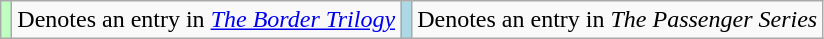<table class="wikitable">
<tr>
<th scope="row" style="background-color:#BFFFC0"></th>
<td>Denotes an entry in <em><a href='#'>The Border Trilogy</a></em></td>
<th scope="row" style="background-color:#ADD8E6"></th>
<td>Denotes an entry in <em>The Passenger Series</em></td>
</tr>
</table>
